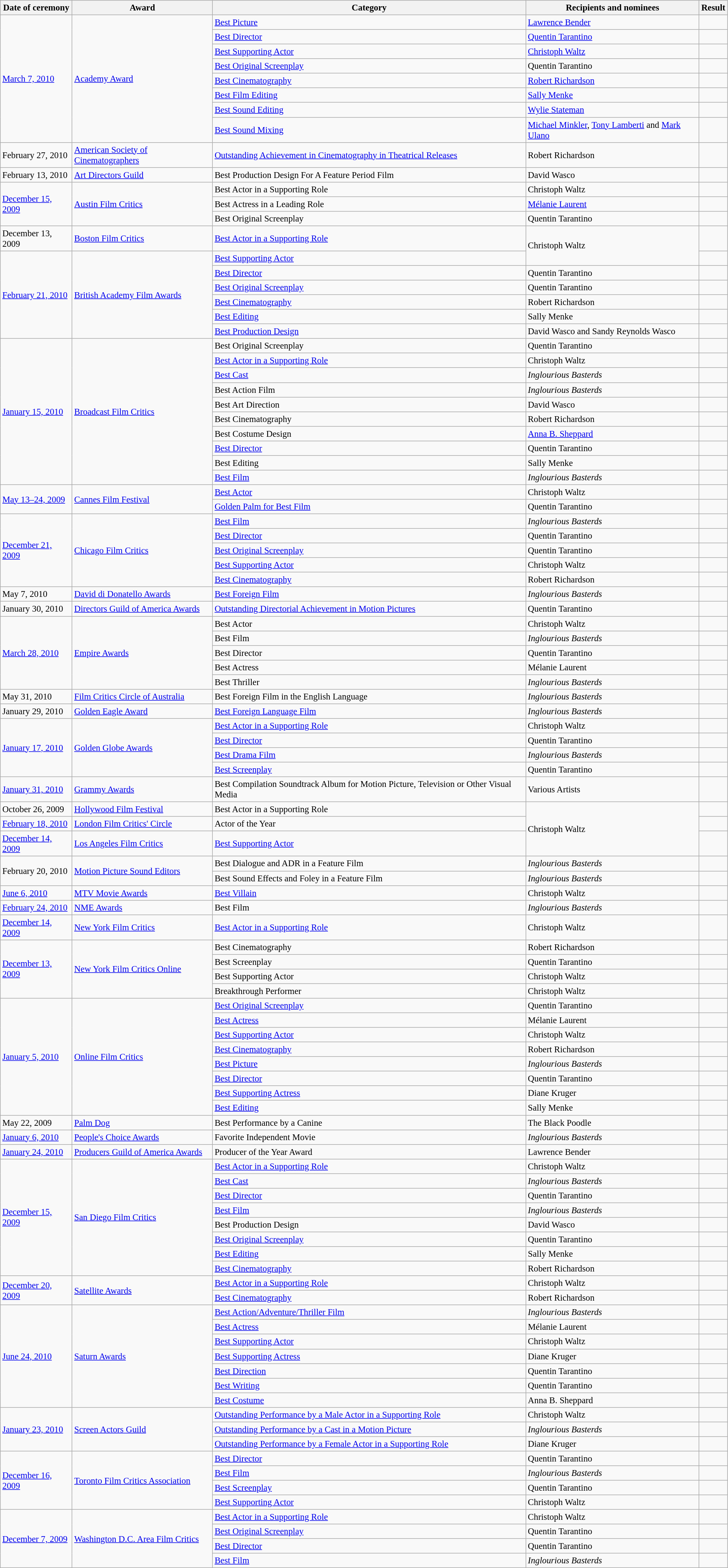<table class="wikitable sortable" style="font-size: 95%;">
<tr>
<th>Date of ceremony</th>
<th>Award</th>
<th>Category</th>
<th>Recipients and nominees</th>
<th>Result</th>
</tr>
<tr>
<td rowspan="8"><a href='#'>March 7, 2010</a></td>
<td rowspan="8"><a href='#'>Academy Award</a></td>
<td><a href='#'>Best Picture</a></td>
<td><a href='#'>Lawrence Bender</a></td>
<td></td>
</tr>
<tr>
<td><a href='#'>Best Director</a></td>
<td><a href='#'>Quentin Tarantino</a></td>
<td></td>
</tr>
<tr>
<td><a href='#'>Best Supporting Actor</a></td>
<td><a href='#'>Christoph Waltz</a></td>
<td></td>
</tr>
<tr>
<td><a href='#'>Best Original Screenplay</a></td>
<td>Quentin Tarantino</td>
<td></td>
</tr>
<tr>
<td><a href='#'>Best Cinematography</a></td>
<td><a href='#'>Robert Richardson</a></td>
<td></td>
</tr>
<tr>
<td><a href='#'>Best Film Editing</a></td>
<td><a href='#'>Sally Menke</a></td>
<td></td>
</tr>
<tr>
<td><a href='#'>Best Sound Editing</a></td>
<td><a href='#'>Wylie Stateman</a></td>
<td></td>
</tr>
<tr>
<td><a href='#'>Best Sound Mixing</a></td>
<td><a href='#'>Michael Minkler</a>, <a href='#'>Tony Lamberti</a> and <a href='#'>Mark Ulano</a></td>
<td></td>
</tr>
<tr>
<td>February 27, 2010</td>
<td><a href='#'>American Society of Cinematographers</a></td>
<td><a href='#'>Outstanding Achievement in Cinematography in Theatrical Releases</a></td>
<td>Robert Richardson</td>
<td></td>
</tr>
<tr>
<td>February 13, 2010</td>
<td><a href='#'>Art Directors Guild</a></td>
<td>Best Production Design For A Feature Period Film</td>
<td>David Wasco</td>
<td></td>
</tr>
<tr>
<td rowspan="3"><a href='#'>December 15, 2009</a></td>
<td rowspan="3"><a href='#'>Austin Film Critics</a></td>
<td>Best Actor in a Supporting Role</td>
<td>Christoph Waltz</td>
<td></td>
</tr>
<tr>
<td>Best Actress in a Leading Role</td>
<td><a href='#'>Mélanie Laurent</a></td>
<td></td>
</tr>
<tr>
<td>Best Original Screenplay</td>
<td>Quentin Tarantino</td>
<td></td>
</tr>
<tr>
<td>December 13, 2009</td>
<td><a href='#'>Boston Film Critics</a></td>
<td><a href='#'>Best Actor in a Supporting Role</a></td>
<td rowspan=2>Christoph Waltz</td>
<td></td>
</tr>
<tr>
<td rowspan="6"><a href='#'>February 21, 2010</a></td>
<td rowspan="6"><a href='#'>British Academy Film Awards</a></td>
<td><a href='#'>Best Supporting Actor</a></td>
<td></td>
</tr>
<tr>
<td><a href='#'>Best Director</a></td>
<td>Quentin Tarantino</td>
<td></td>
</tr>
<tr>
<td><a href='#'>Best Original Screenplay</a></td>
<td>Quentin Tarantino</td>
<td></td>
</tr>
<tr>
<td><a href='#'>Best Cinematography</a></td>
<td>Robert Richardson</td>
<td></td>
</tr>
<tr>
<td><a href='#'>Best Editing</a></td>
<td>Sally Menke</td>
<td></td>
</tr>
<tr>
<td><a href='#'>Best Production Design</a></td>
<td>David Wasco and Sandy Reynolds Wasco</td>
<td></td>
</tr>
<tr>
<td rowspan="10"><a href='#'>January 15, 2010</a></td>
<td rowspan="10"><a href='#'>Broadcast Film Critics</a></td>
<td>Best Original Screenplay</td>
<td>Quentin Tarantino</td>
<td></td>
</tr>
<tr>
<td><a href='#'>Best Actor in a Supporting Role</a></td>
<td>Christoph Waltz</td>
<td></td>
</tr>
<tr>
<td><a href='#'>Best Cast</a></td>
<td><em>Inglourious Basterds</em></td>
<td></td>
</tr>
<tr>
<td>Best Action Film</td>
<td><em>Inglourious Basterds</em></td>
<td></td>
</tr>
<tr>
<td>Best Art Direction</td>
<td>David Wasco</td>
<td></td>
</tr>
<tr>
<td>Best Cinematography</td>
<td>Robert Richardson</td>
<td></td>
</tr>
<tr>
<td>Best Costume Design</td>
<td><a href='#'>Anna B. Sheppard</a></td>
<td></td>
</tr>
<tr>
<td><a href='#'>Best Director</a></td>
<td>Quentin Tarantino</td>
<td></td>
</tr>
<tr>
<td>Best Editing</td>
<td>Sally Menke</td>
<td></td>
</tr>
<tr>
<td><a href='#'>Best Film</a></td>
<td><em>Inglourious Basterds</em></td>
<td></td>
</tr>
<tr>
<td rowspan="2"><a href='#'>May 13–24, 2009</a></td>
<td rowspan="2"><a href='#'>Cannes Film Festival</a></td>
<td><a href='#'>Best Actor</a></td>
<td>Christoph Waltz</td>
<td></td>
</tr>
<tr>
<td><a href='#'>Golden Palm for Best Film</a></td>
<td>Quentin Tarantino</td>
<td></td>
</tr>
<tr>
<td rowspan="5"><a href='#'>December 21, 2009</a></td>
<td rowspan="5"><a href='#'>Chicago Film Critics</a></td>
<td><a href='#'>Best Film</a></td>
<td><em>Inglourious Basterds</em></td>
<td></td>
</tr>
<tr>
<td><a href='#'>Best Director</a></td>
<td>Quentin Tarantino</td>
<td></td>
</tr>
<tr>
<td><a href='#'>Best Original Screenplay</a></td>
<td>Quentin Tarantino</td>
<td></td>
</tr>
<tr>
<td><a href='#'>Best Supporting Actor</a></td>
<td>Christoph Waltz</td>
<td></td>
</tr>
<tr>
<td><a href='#'>Best Cinematography</a></td>
<td>Robert Richardson</td>
<td></td>
</tr>
<tr>
<td>May 7, 2010</td>
<td><a href='#'>David di Donatello Awards</a></td>
<td><a href='#'>Best Foreign Film</a></td>
<td><em>Inglourious Basterds</em></td>
<td></td>
</tr>
<tr>
<td>January 30, 2010</td>
<td><a href='#'>Directors Guild of America Awards</a></td>
<td><a href='#'>Outstanding Directorial Achievement in Motion Pictures</a></td>
<td>Quentin Tarantino</td>
<td></td>
</tr>
<tr>
<td rowspan="5"><a href='#'>March 28, 2010</a></td>
<td rowspan="5"><a href='#'>Empire Awards</a></td>
<td>Best Actor</td>
<td>Christoph Waltz</td>
<td></td>
</tr>
<tr>
<td>Best Film</td>
<td><em>Inglourious Basterds</em></td>
<td></td>
</tr>
<tr>
<td>Best Director</td>
<td>Quentin Tarantino</td>
<td></td>
</tr>
<tr>
<td>Best Actress</td>
<td>Mélanie Laurent</td>
<td></td>
</tr>
<tr>
<td>Best Thriller</td>
<td><em>Inglourious Basterds</em></td>
<td></td>
</tr>
<tr>
<td>May 31, 2010</td>
<td><a href='#'>Film Critics Circle of Australia</a></td>
<td>Best Foreign Film in the English Language</td>
<td><em>Inglourious Basterds</em></td>
<td></td>
</tr>
<tr>
<td>January 29, 2010</td>
<td><a href='#'>Golden Eagle Award</a></td>
<td><a href='#'>Best Foreign Language Film</a></td>
<td><em>Inglourious Basterds</em></td>
<td></td>
</tr>
<tr>
<td rowspan="4"><a href='#'>January 17, 2010</a></td>
<td rowspan="4"><a href='#'>Golden Globe Awards</a></td>
<td><a href='#'>Best Actor in a Supporting Role</a></td>
<td>Christoph Waltz</td>
<td></td>
</tr>
<tr>
<td><a href='#'>Best Director</a></td>
<td>Quentin Tarantino</td>
<td></td>
</tr>
<tr>
<td><a href='#'>Best Drama Film</a></td>
<td><em>Inglourious Basterds</em></td>
<td></td>
</tr>
<tr>
<td><a href='#'>Best Screenplay</a></td>
<td>Quentin Tarantino</td>
<td></td>
</tr>
<tr>
<td><a href='#'>January 31, 2010</a></td>
<td><a href='#'>Grammy Awards</a></td>
<td>Best Compilation Soundtrack Album for Motion Picture, Television or Other Visual Media</td>
<td>Various Artists</td>
<td></td>
</tr>
<tr>
<td>October 26, 2009</td>
<td><a href='#'>Hollywood Film Festival</a></td>
<td>Best Actor in a Supporting Role</td>
<td rowspan=3>Christoph Waltz</td>
<td></td>
</tr>
<tr>
<td><a href='#'>February 18, 2010</a></td>
<td><a href='#'>London Film Critics' Circle</a></td>
<td>Actor of the Year</td>
<td></td>
</tr>
<tr>
<td><a href='#'>December 14, 2009</a></td>
<td><a href='#'>Los Angeles Film Critics</a></td>
<td><a href='#'>Best Supporting Actor</a></td>
<td></td>
</tr>
<tr>
<td rowspan="2">February 20, 2010</td>
<td rowspan="2"><a href='#'>Motion Picture Sound Editors</a></td>
<td>Best Dialogue and ADR in a Feature Film</td>
<td><em>Inglourious Basterds</em></td>
<td></td>
</tr>
<tr>
<td>Best Sound Effects and Foley in a Feature Film</td>
<td><em>Inglourious Basterds</em></td>
<td></td>
</tr>
<tr>
<td><a href='#'>June 6, 2010</a></td>
<td><a href='#'>MTV Movie Awards</a></td>
<td><a href='#'>Best Villain</a></td>
<td>Christoph Waltz</td>
<td></td>
</tr>
<tr>
<td><a href='#'>February 24, 2010</a></td>
<td><a href='#'>NME Awards</a></td>
<td>Best Film</td>
<td><em>Inglourious Basterds</em></td>
<td></td>
</tr>
<tr>
<td><a href='#'>December 14, 2009</a></td>
<td><a href='#'>New York Film Critics</a></td>
<td><a href='#'>Best Actor in a Supporting Role</a></td>
<td>Christoph Waltz</td>
<td></td>
</tr>
<tr>
<td rowspan="4"><a href='#'>December 13, 2009</a></td>
<td rowspan="4"><a href='#'>New York Film Critics Online</a></td>
<td>Best Cinematography</td>
<td>Robert Richardson</td>
<td></td>
</tr>
<tr>
<td>Best Screenplay</td>
<td>Quentin Tarantino</td>
<td></td>
</tr>
<tr>
<td>Best Supporting Actor</td>
<td>Christoph Waltz</td>
<td></td>
</tr>
<tr>
<td>Breakthrough Performer</td>
<td>Christoph Waltz</td>
<td></td>
</tr>
<tr>
<td rowspan="8"><a href='#'>January 5, 2010</a></td>
<td rowspan="8"><a href='#'>Online Film Critics</a></td>
<td><a href='#'>Best Original Screenplay</a></td>
<td>Quentin Tarantino</td>
<td></td>
</tr>
<tr>
<td><a href='#'>Best Actress</a></td>
<td>Mélanie Laurent</td>
<td></td>
</tr>
<tr>
<td><a href='#'>Best Supporting Actor</a></td>
<td>Christoph Waltz</td>
<td></td>
</tr>
<tr>
<td><a href='#'>Best Cinematography</a></td>
<td>Robert Richardson</td>
<td></td>
</tr>
<tr>
<td><a href='#'>Best Picture</a></td>
<td><em>Inglourious Basterds</em></td>
<td></td>
</tr>
<tr>
<td><a href='#'>Best Director</a></td>
<td>Quentin Tarantino</td>
<td></td>
</tr>
<tr>
<td><a href='#'>Best Supporting Actress</a></td>
<td>Diane Kruger</td>
<td></td>
</tr>
<tr>
<td><a href='#'>Best Editing</a></td>
<td>Sally Menke</td>
<td></td>
</tr>
<tr>
<td>May 22, 2009</td>
<td><a href='#'>Palm Dog</a></td>
<td>Best Performance by a Canine</td>
<td>The Black Poodle</td>
<td></td>
</tr>
<tr>
<td><a href='#'>January 6, 2010</a></td>
<td><a href='#'>People's Choice Awards</a></td>
<td>Favorite Independent Movie</td>
<td><em>Inglourious Basterds</em></td>
<td></td>
</tr>
<tr>
<td><a href='#'>January 24, 2010</a></td>
<td><a href='#'>Producers Guild of America Awards</a></td>
<td>Producer of the Year Award</td>
<td>Lawrence Bender</td>
<td></td>
</tr>
<tr>
<td rowspan="8"><a href='#'>December 15, 2009</a></td>
<td rowspan="8"><a href='#'>San Diego Film Critics</a></td>
<td><a href='#'>Best Actor in a Supporting Role</a></td>
<td>Christoph Waltz</td>
<td></td>
</tr>
<tr>
<td><a href='#'>Best Cast</a></td>
<td><em>Inglourious Basterds</em></td>
<td></td>
</tr>
<tr>
<td><a href='#'>Best Director</a></td>
<td>Quentin Tarantino</td>
<td></td>
</tr>
<tr>
<td><a href='#'>Best Film</a></td>
<td><em>Inglourious Basterds</em></td>
<td></td>
</tr>
<tr>
<td>Best Production Design</td>
<td>David Wasco</td>
<td></td>
</tr>
<tr>
<td><a href='#'>Best Original Screenplay</a></td>
<td>Quentin Tarantino</td>
<td></td>
</tr>
<tr>
<td><a href='#'>Best Editing</a></td>
<td>Sally Menke</td>
<td></td>
</tr>
<tr>
<td><a href='#'>Best Cinematography</a></td>
<td>Robert Richardson</td>
<td></td>
</tr>
<tr>
<td rowspan="2"><a href='#'>December 20, 2009</a></td>
<td rowspan="2"><a href='#'>Satellite Awards</a></td>
<td><a href='#'>Best Actor in a Supporting Role</a></td>
<td>Christoph Waltz</td>
<td></td>
</tr>
<tr>
<td><a href='#'>Best Cinematography</a></td>
<td>Robert Richardson</td>
<td></td>
</tr>
<tr>
<td rowspan="7"><a href='#'>June 24, 2010</a></td>
<td rowspan="7"><a href='#'>Saturn Awards</a></td>
<td><a href='#'>Best Action/Adventure/Thriller Film</a></td>
<td><em>Inglourious Basterds</em></td>
<td></td>
</tr>
<tr>
<td><a href='#'>Best Actress</a></td>
<td>Mélanie Laurent</td>
<td></td>
</tr>
<tr>
<td><a href='#'>Best Supporting Actor</a></td>
<td>Christoph Waltz</td>
<td></td>
</tr>
<tr>
<td><a href='#'>Best Supporting Actress</a></td>
<td>Diane Kruger</td>
<td></td>
</tr>
<tr>
<td><a href='#'>Best Direction</a></td>
<td>Quentin Tarantino</td>
<td></td>
</tr>
<tr>
<td><a href='#'>Best Writing</a></td>
<td>Quentin Tarantino</td>
<td></td>
</tr>
<tr>
<td><a href='#'>Best Costume</a></td>
<td>Anna B. Sheppard</td>
<td></td>
</tr>
<tr>
<td rowspan="3"><a href='#'>January 23, 2010</a></td>
<td rowspan="3"><a href='#'>Screen Actors Guild</a></td>
<td><a href='#'>Outstanding Performance by a Male Actor in a Supporting Role</a></td>
<td>Christoph Waltz</td>
<td></td>
</tr>
<tr>
<td><a href='#'>Outstanding Performance by a Cast in a Motion Picture</a></td>
<td><em>Inglourious Basterds</em></td>
<td></td>
</tr>
<tr>
<td><a href='#'>Outstanding Performance by a Female Actor in a Supporting Role</a></td>
<td>Diane Kruger</td>
<td></td>
</tr>
<tr>
<td rowspan="4"><a href='#'>December 16, 2009</a></td>
<td rowspan="4"><a href='#'>Toronto Film Critics Association</a></td>
<td><a href='#'>Best Director</a></td>
<td>Quentin Tarantino</td>
<td></td>
</tr>
<tr>
<td><a href='#'>Best Film</a></td>
<td><em>Inglourious Basterds</em></td>
<td></td>
</tr>
<tr>
<td><a href='#'>Best Screenplay</a></td>
<td>Quentin Tarantino</td>
<td></td>
</tr>
<tr>
<td><a href='#'>Best Supporting Actor</a></td>
<td>Christoph Waltz</td>
<td></td>
</tr>
<tr>
<td rowspan="4"><a href='#'>December 7, 2009</a></td>
<td rowspan="4"><a href='#'>Washington D.C. Area Film Critics</a></td>
<td><a href='#'>Best Actor in a Supporting Role</a></td>
<td>Christoph Waltz</td>
<td></td>
</tr>
<tr>
<td><a href='#'>Best Original Screenplay</a></td>
<td>Quentin Tarantino</td>
<td></td>
</tr>
<tr>
<td><a href='#'>Best Director</a></td>
<td>Quentin Tarantino</td>
<td></td>
</tr>
<tr>
<td><a href='#'>Best Film</a></td>
<td><em>Inglourious Basterds</em></td>
<td></td>
</tr>
</table>
